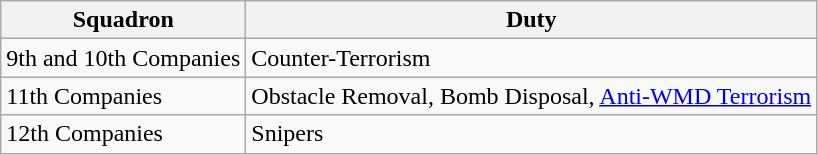<table class="wikitable">
<tr>
<th>Squadron</th>
<th>Duty</th>
</tr>
<tr>
<td>9th and 10th Companies</td>
<td>Counter-Terrorism</td>
</tr>
<tr>
<td>11th Companies</td>
<td>Obstacle Removal, Bomb Disposal, <a href='#'>Anti-WMD Terrorism</a></td>
</tr>
<tr>
<td>12th Companies</td>
<td>Snipers</td>
</tr>
</table>
